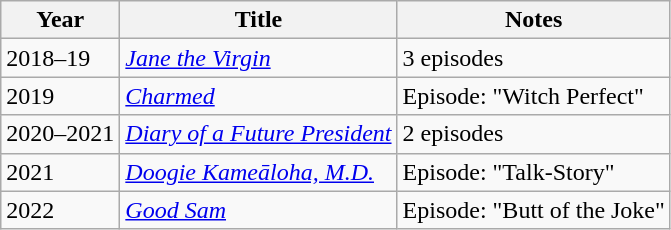<table class="wikitable sortable">
<tr>
<th>Year</th>
<th>Title</th>
<th>Notes</th>
</tr>
<tr>
<td>2018–19</td>
<td><em><a href='#'>Jane the Virgin</a></em></td>
<td>3 episodes</td>
</tr>
<tr>
<td>2019</td>
<td><em><a href='#'>Charmed</a></em></td>
<td>Episode: "Witch Perfect"</td>
</tr>
<tr>
<td>2020–2021</td>
<td><em><a href='#'>Diary of a Future President</a></em></td>
<td>2 episodes</td>
</tr>
<tr>
<td>2021</td>
<td><em><a href='#'>Doogie Kameāloha, M.D.</a></em></td>
<td>Episode: "Talk-Story"</td>
</tr>
<tr>
<td>2022</td>
<td><em><a href='#'>Good Sam</a></em></td>
<td>Episode: "Butt of the Joke"</td>
</tr>
</table>
